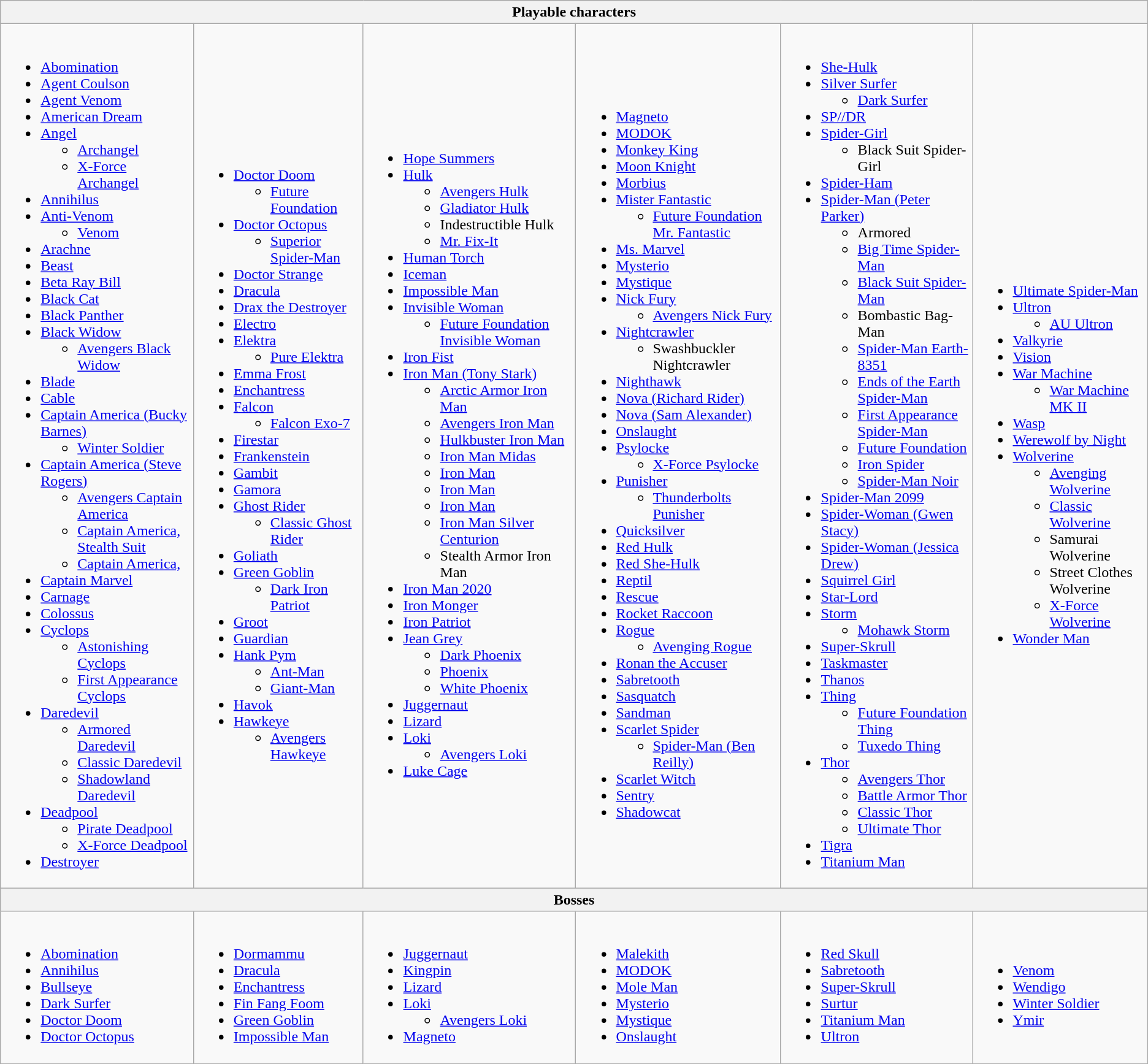<table class="wikitable">
<tr>
<th colspan=6>Playable characters</th>
</tr>
<tr>
<td><br><ul><li><a href='#'>Abomination</a></li><li><a href='#'>Agent Coulson</a></li><li><a href='#'>Agent Venom</a></li><li><a href='#'>American Dream</a></li><li><a href='#'>Angel</a><ul><li><a href='#'>Archangel</a></li><li><a href='#'>X-Force Archangel</a></li></ul></li><li><a href='#'>Annihilus</a></li><li><a href='#'>Anti-Venom</a><ul><li><a href='#'>Venom</a></li></ul></li><li><a href='#'>Arachne</a></li><li><a href='#'>Beast</a></li><li><a href='#'>Beta Ray Bill</a></li><li><a href='#'>Black Cat</a></li><li><a href='#'>Black Panther</a></li><li><a href='#'>Black Widow</a><ul><li><a href='#'>Avengers Black Widow</a></li></ul></li><li><a href='#'>Blade</a></li><li><a href='#'>Cable</a></li><li><a href='#'>Captain America (Bucky Barnes)</a><ul><li><a href='#'>Winter Soldier</a></li></ul></li><li><a href='#'>Captain America (Steve Rogers)</a><ul><li><a href='#'>Avengers Captain America</a></li><li><a href='#'>Captain America, Stealth Suit</a></li><li><a href='#'>Captain America, </a></li></ul></li><li><a href='#'>Captain Marvel</a></li><li><a href='#'>Carnage</a></li><li><a href='#'>Colossus</a></li><li><a href='#'>Cyclops</a><ul><li><a href='#'>Astonishing Cyclops</a></li><li><a href='#'>First Appearance Cyclops</a></li></ul></li><li><a href='#'>Daredevil</a><ul><li><a href='#'>Armored Daredevil</a></li><li><a href='#'>Classic Daredevil</a></li><li><a href='#'>Shadowland Daredevil</a></li></ul></li><li><a href='#'>Deadpool</a><ul><li><a href='#'>Pirate Deadpool</a></li><li><a href='#'>X-Force Deadpool</a></li></ul></li><li><a href='#'>Destroyer</a></li></ul></td>
<td><br><ul><li><a href='#'>Doctor Doom</a><ul><li><a href='#'>Future Foundation </a></li></ul></li><li><a href='#'>Doctor Octopus</a><ul><li><a href='#'>Superior Spider-Man</a></li></ul></li><li><a href='#'>Doctor Strange</a></li><li><a href='#'>Dracula</a></li><li><a href='#'>Drax the Destroyer</a></li><li><a href='#'>Electro</a></li><li><a href='#'>Elektra</a><ul><li><a href='#'>Pure Elektra</a></li></ul></li><li><a href='#'>Emma Frost</a></li><li><a href='#'>Enchantress</a></li><li><a href='#'>Falcon</a><ul><li><a href='#'>Falcon Exo-7</a></li></ul></li><li><a href='#'>Firestar</a></li><li><a href='#'>Frankenstein</a></li><li><a href='#'>Gambit</a></li><li><a href='#'>Gamora</a></li><li><a href='#'>Ghost Rider</a><ul><li><a href='#'>Classic Ghost Rider</a></li></ul></li><li><a href='#'>Goliath</a></li><li><a href='#'>Green Goblin</a><ul><li><a href='#'>Dark Iron Patriot</a></li></ul></li><li><a href='#'>Groot</a></li><li><a href='#'>Guardian</a></li><li><a href='#'>Hank Pym</a><ul><li><a href='#'>Ant-Man</a></li><li><a href='#'>Giant-Man</a></li></ul></li><li><a href='#'>Havok</a></li><li><a href='#'>Hawkeye</a><ul><li><a href='#'>Avengers Hawkeye</a></li></ul></li></ul></td>
<td><br><ul><li><a href='#'>Hope Summers</a></li><li><a href='#'>Hulk</a><ul><li><a href='#'>Avengers Hulk</a></li><li><a href='#'>Gladiator Hulk</a></li><li>Indestructible Hulk</li><li><a href='#'>Mr. Fix-It</a></li></ul></li><li><a href='#'>Human Torch</a></li><li><a href='#'>Iceman</a></li><li><a href='#'>Impossible Man</a></li><li><a href='#'>Invisible Woman</a><ul><li><a href='#'>Future Foundation Invisible Woman</a></li></ul></li><li><a href='#'>Iron Fist</a></li><li><a href='#'>Iron Man (Tony Stark)</a><ul><li><a href='#'>Arctic Armor Iron Man</a></li><li><a href='#'>Avengers Iron Man</a></li><li><a href='#'>Hulkbuster Iron Man</a></li><li><a href='#'>Iron Man Midas</a></li><li><a href='#'>Iron Man </a></li><li><a href='#'>Iron Man </a></li><li><a href='#'>Iron Man </a></li><li><a href='#'>Iron Man Silver Centurion</a></li><li>Stealth Armor Iron Man</li></ul></li><li><a href='#'>Iron Man 2020</a></li><li><a href='#'>Iron Monger</a></li><li><a href='#'>Iron Patriot</a></li><li><a href='#'>Jean Grey</a><ul><li><a href='#'>Dark Phoenix</a></li><li><a href='#'>Phoenix</a></li><li><a href='#'>White Phoenix</a></li></ul></li><li><a href='#'>Juggernaut</a></li><li><a href='#'>Lizard</a></li><li><a href='#'>Loki</a><ul><li><a href='#'>Avengers Loki</a></li></ul></li><li><a href='#'>Luke Cage</a></li></ul></td>
<td><br><ul><li><a href='#'>Magneto</a></li><li><a href='#'>MODOK</a></li><li><a href='#'>Monkey King</a></li><li><a href='#'>Moon Knight</a></li><li><a href='#'>Morbius</a></li><li><a href='#'>Mister Fantastic</a><ul><li><a href='#'>Future Foundation Mr. Fantastic</a></li></ul></li><li><a href='#'>Ms. Marvel</a></li><li><a href='#'>Mysterio</a></li><li><a href='#'>Mystique</a></li><li><a href='#'>Nick Fury</a><ul><li><a href='#'>Avengers Nick Fury</a></li></ul></li><li><a href='#'>Nightcrawler</a><ul><li>Swashbuckler Nightcrawler</li></ul></li><li><a href='#'>Nighthawk</a></li><li><a href='#'>Nova (Richard Rider)</a></li><li><a href='#'>Nova (Sam Alexander)</a></li><li><a href='#'>Onslaught</a></li><li><a href='#'>Psylocke</a><ul><li><a href='#'>X-Force Psylocke</a></li></ul></li><li><a href='#'>Punisher</a><ul><li><a href='#'>Thunderbolts Punisher</a></li></ul></li><li><a href='#'>Quicksilver</a></li><li><a href='#'>Red Hulk</a></li><li><a href='#'>Red She-Hulk</a></li><li><a href='#'>Reptil</a></li><li><a href='#'>Rescue</a></li><li><a href='#'>Rocket Raccoon</a></li><li><a href='#'>Rogue</a><ul><li><a href='#'>Avenging Rogue</a></li></ul></li><li><a href='#'>Ronan the Accuser</a></li><li><a href='#'>Sabretooth</a></li><li><a href='#'>Sasquatch</a></li><li><a href='#'>Sandman</a></li><li><a href='#'>Scarlet Spider</a><ul><li><a href='#'>Spider-Man (Ben Reilly)</a></li></ul></li><li><a href='#'>Scarlet Witch</a></li><li><a href='#'>Sentry</a></li><li><a href='#'>Shadowcat</a></li></ul></td>
<td><br><ul><li><a href='#'>She-Hulk</a></li><li><a href='#'>Silver Surfer</a><ul><li><a href='#'>Dark Surfer</a></li></ul></li><li><a href='#'>SP//DR</a></li><li><a href='#'>Spider-Girl</a><ul><li>Black Suit Spider-Girl</li></ul></li><li><a href='#'>Spider-Ham</a></li><li><a href='#'>Spider-Man (Peter Parker)</a><ul><li>Armored </li><li><a href='#'>Big Time Spider-Man</a></li><li><a href='#'>Black Suit Spider-Man</a></li><li>Bombastic Bag-Man</li><li><a href='#'>Spider-Man Earth-8351</a></li><li><a href='#'>Ends of the Earth Spider-Man</a></li><li><a href='#'>First Appearance Spider-Man</a></li><li><a href='#'>Future Foundation </a></li><li><a href='#'>Iron Spider</a></li><li><a href='#'>Spider-Man Noir</a></li></ul></li><li><a href='#'>Spider-Man 2099</a></li><li><a href='#'>Spider-Woman (Gwen Stacy)</a></li><li><a href='#'>Spider-Woman (Jessica Drew)</a></li><li><a href='#'>Squirrel Girl</a></li><li><a href='#'>Star-Lord</a></li><li><a href='#'>Storm</a><ul><li><a href='#'>Mohawk Storm</a></li></ul></li><li><a href='#'>Super-Skrull</a></li><li><a href='#'>Taskmaster</a></li><li><a href='#'>Thanos</a></li><li><a href='#'>Thing</a><ul><li><a href='#'>Future Foundation Thing</a></li><li><a href='#'>Tuxedo Thing</a></li></ul></li><li><a href='#'>Thor</a><ul><li><a href='#'>Avengers Thor</a></li><li><a href='#'>Battle Armor Thor</a></li><li><a href='#'>Classic Thor</a></li><li><a href='#'>Ultimate Thor</a></li></ul></li><li><a href='#'>Tigra</a></li><li><a href='#'>Titanium Man</a></li></ul></td>
<td><br><ul><li><a href='#'>Ultimate Spider-Man</a></li><li><a href='#'>Ultron</a><ul><li><a href='#'>AU Ultron</a></li></ul></li><li><a href='#'>Valkyrie</a></li><li><a href='#'>Vision</a></li><li><a href='#'>War Machine</a><ul><li><a href='#'>War Machine MK II</a></li></ul></li><li><a href='#'>Wasp</a></li><li><a href='#'>Werewolf by Night</a></li><li><a href='#'>Wolverine</a><ul><li><a href='#'>Avenging Wolverine</a></li><li><a href='#'>Classic Wolverine</a></li><li>Samurai Wolverine</li><li>Street Clothes Wolverine</li><li><a href='#'>X-Force Wolverine</a></li></ul></li><li><a href='#'>Wonder Man</a></li></ul></td>
</tr>
<tr>
<th colspan=6>Bosses</th>
</tr>
<tr>
<td><br><ul><li><a href='#'>Abomination</a></li><li><a href='#'>Annihilus</a></li><li><a href='#'>Bullseye</a></li><li><a href='#'>Dark Surfer</a></li><li><a href='#'>Doctor Doom</a></li><li><a href='#'>Doctor Octopus</a></li></ul></td>
<td><br><ul><li><a href='#'>Dormammu</a></li><li><a href='#'>Dracula</a></li><li><a href='#'>Enchantress</a></li><li><a href='#'>Fin Fang Foom</a></li><li><a href='#'>Green Goblin</a></li><li><a href='#'>Impossible Man</a></li></ul></td>
<td><br><ul><li><a href='#'>Juggernaut</a></li><li><a href='#'>Kingpin</a></li><li><a href='#'>Lizard</a></li><li><a href='#'>Loki</a><ul><li><a href='#'>Avengers Loki</a></li></ul></li><li><a href='#'>Magneto</a></li></ul></td>
<td><br><ul><li><a href='#'>Malekith</a></li><li><a href='#'>MODOK</a></li><li><a href='#'>Mole Man</a></li><li><a href='#'>Mysterio</a></li><li><a href='#'>Mystique</a></li><li><a href='#'>Onslaught</a></li></ul></td>
<td><br><ul><li><a href='#'>Red Skull</a></li><li><a href='#'>Sabretooth</a></li><li><a href='#'>Super-Skrull</a></li><li><a href='#'>Surtur</a></li><li><a href='#'>Titanium Man</a></li><li><a href='#'>Ultron</a></li></ul></td>
<td><br><ul><li><a href='#'>Venom</a></li><li><a href='#'>Wendigo</a></li><li><a href='#'>Winter Soldier</a></li><li><a href='#'>Ymir</a></li></ul></td>
</tr>
</table>
